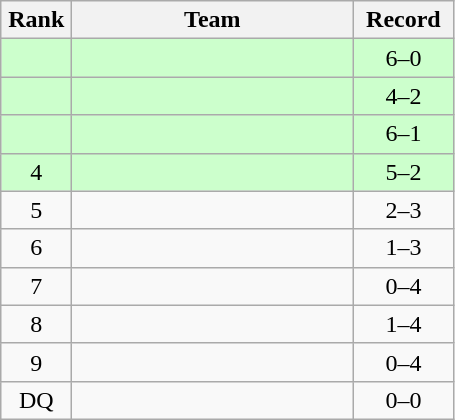<table class="wikitable" style="text-align: center;">
<tr>
<th width=40>Rank</th>
<th width=180>Team</th>
<th width=60>Record</th>
</tr>
<tr bgcolor="#ccffcc">
<td></td>
<td align=left></td>
<td>6–0</td>
</tr>
<tr bgcolor="#ccffcc">
<td></td>
<td align=left></td>
<td>4–2</td>
</tr>
<tr bgcolor="#ccffcc">
<td></td>
<td align=left></td>
<td>6–1</td>
</tr>
<tr bgcolor="#ccffcc">
<td>4</td>
<td align=left></td>
<td>5–2</td>
</tr>
<tr>
<td>5</td>
<td align=left></td>
<td>2–3</td>
</tr>
<tr>
<td>6</td>
<td align=left></td>
<td>1–3</td>
</tr>
<tr>
<td>7</td>
<td align=left></td>
<td>0–4</td>
</tr>
<tr>
<td>8</td>
<td align=left></td>
<td>1–4</td>
</tr>
<tr>
<td>9</td>
<td align=left></td>
<td>0–4</td>
</tr>
<tr>
<td>DQ</td>
<td align=left><em></em></td>
<td>0–0</td>
</tr>
</table>
